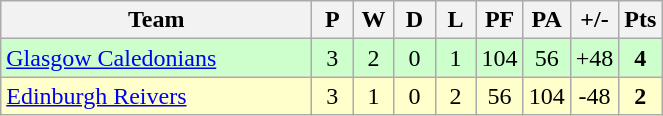<table class="wikitable" style="text-align: center;">
<tr>
<th width="200">Team</th>
<th width="20">P</th>
<th width="20">W</th>
<th width="20">D</th>
<th width="20">L</th>
<th width="20">PF</th>
<th width="20">PA</th>
<th width="25">+/-</th>
<th width="20">Pts</th>
</tr>
<tr bgcolor="#ccffcc">
<td align="left"><a href='#'>Glasgow Caledonians</a></td>
<td>3</td>
<td>2</td>
<td>0</td>
<td>1</td>
<td>104</td>
<td>56</td>
<td>+48</td>
<td><strong>4</strong></td>
</tr>
<tr bgcolor="#ffffcc">
<td align="left"><a href='#'>Edinburgh Reivers</a></td>
<td>3</td>
<td>1</td>
<td>0</td>
<td>2</td>
<td>56</td>
<td>104</td>
<td>-48</td>
<td><strong>2</strong></td>
</tr>
</table>
